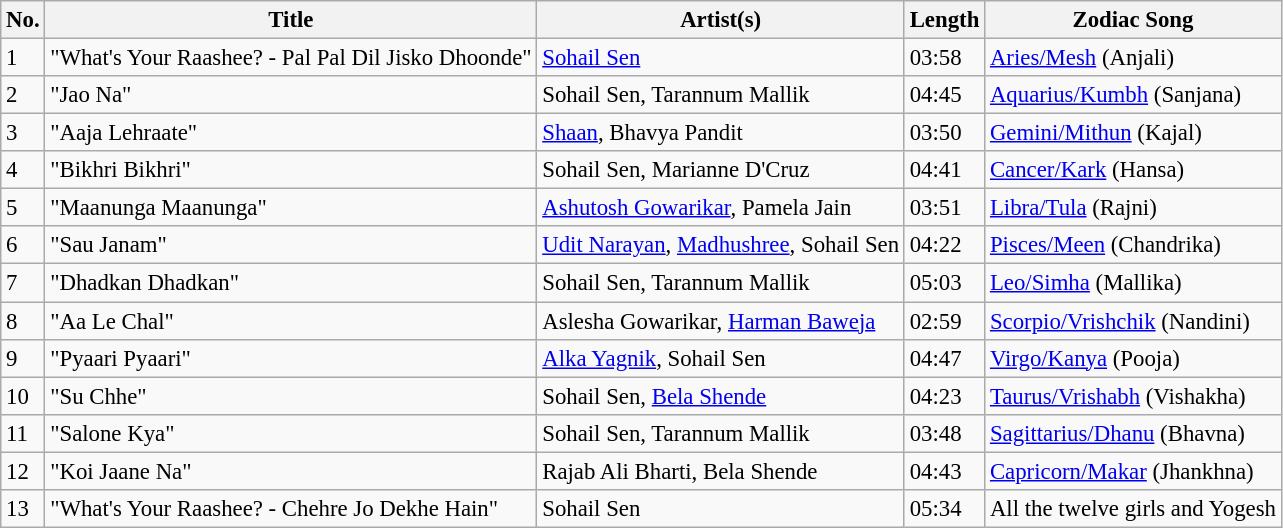<table class="wikitable" style="font-size: 95%;">
<tr>
<th>No.</th>
<th>Title</th>
<th>Artist(s)</th>
<th>Length</th>
<th>Zodiac Song</th>
</tr>
<tr>
<td>1</td>
<td>"What's Your Raashee? - Pal Pal Dil Jisko Dhoonde"</td>
<td><a href='#'>Sohail Sen</a></td>
<td>03:58</td>
<td><a href='#'>Aries/Mesh</a> (Anjali)</td>
</tr>
<tr>
<td>2</td>
<td>"Jao Na"</td>
<td>Sohail Sen, Tarannum Mallik</td>
<td>04:45</td>
<td><a href='#'>Aquarius/Kumbh</a> (Sanjana)</td>
</tr>
<tr>
<td>3</td>
<td>"Aaja Lehraate"</td>
<td><a href='#'>Shaan</a>, Bhavya Pandit</td>
<td>03:50</td>
<td><a href='#'>Gemini/Mithun</a> (Kajal)</td>
</tr>
<tr>
<td>4</td>
<td>"Bikhri Bikhri"</td>
<td>Sohail Sen, Marianne D'Cruz</td>
<td>04:41</td>
<td><a href='#'>Cancer/Kark</a> (Hansa)</td>
</tr>
<tr>
<td>5</td>
<td>"Maanunga Maanunga"</td>
<td><a href='#'>Ashutosh Gowarikar</a>, Pamela Jain</td>
<td>03:51</td>
<td><a href='#'>Libra/Tula</a> (Rajni)</td>
</tr>
<tr>
<td>6</td>
<td>"Sau Janam"</td>
<td><a href='#'>Udit Narayan</a>, <a href='#'>Madhushree</a>, Sohail Sen</td>
<td>04:22</td>
<td><a href='#'>Pisces/Meen</a> (Chandrika)</td>
</tr>
<tr>
<td>7</td>
<td>"Dhadkan Dhadkan"</td>
<td>Sohail Sen, Tarannum Mallik</td>
<td>05:03</td>
<td><a href='#'>Leo/Simha</a> (Mallika)</td>
</tr>
<tr>
<td>8</td>
<td>"Aa Le Chal"</td>
<td>Aslesha Gowarikar, <a href='#'>Harman Baweja</a></td>
<td>02:59</td>
<td><a href='#'>Scorpio/Vrishchik</a> (Nandini)</td>
</tr>
<tr>
<td>9</td>
<td>"Pyaari Pyaari"</td>
<td><a href='#'>Alka Yagnik</a>, Sohail Sen</td>
<td>04:47</td>
<td><a href='#'>Virgo/Kanya</a> (Pooja)</td>
</tr>
<tr>
<td>10</td>
<td>"Su Chhe"</td>
<td>Sohail Sen, <a href='#'>Bela Shende</a></td>
<td>04:23</td>
<td><a href='#'>Taurus/Vrishabh</a> (Vishakha)</td>
</tr>
<tr>
<td>11</td>
<td>"Salone Kya"</td>
<td>Sohail Sen, Tarannum Mallik</td>
<td>03:48</td>
<td><a href='#'>Sagittarius/Dhanu</a> (Bhavna)</td>
</tr>
<tr>
<td>12</td>
<td>"Koi Jaane Na"</td>
<td>Rajab Ali Bharti, Bela Shende</td>
<td>04:43</td>
<td><a href='#'>Capricorn/Makar</a> (Jhankhna)</td>
</tr>
<tr>
<td>13</td>
<td>"What's Your Raashee? - Chehre Jo Dekhe Hain"</td>
<td>Sohail Sen</td>
<td>05:34</td>
<td>All the twelve girls and Yogesh</td>
</tr>
</table>
